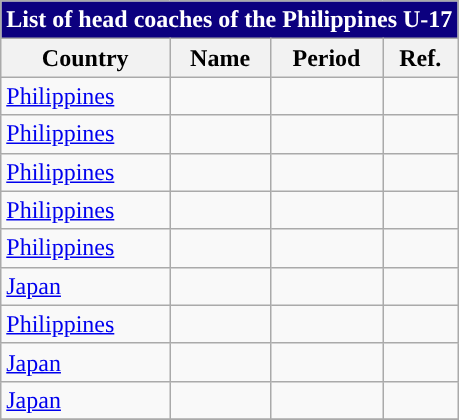<table class="wikitable mw-collapsible ">
<tr>
<th colspan=4 style="background: #0C007F; color: #FFFFFF;">List of head coaches of the Philippines U-17</th>
</tr>
<tr>
<th>Country</th>
<th>Name</th>
<th>Period</th>
<th>Ref.</th>
</tr>
<tr>
<td> <a href='#'>Philippines</a></td>
<td></td>
<td></td>
<td></td>
</tr>
<tr>
<td> <a href='#'>Philippines</a></td>
<td></td>
<td></td>
<td></td>
</tr>
<tr>
<td> <a href='#'>Philippines</a></td>
<td></td>
<td></td>
<td></td>
</tr>
<tr>
<td> <a href='#'>Philippines</a></td>
<td></td>
<td></td>
<td></td>
</tr>
<tr>
<td> <a href='#'>Philippines</a></td>
<td></td>
<td></td>
<td></td>
</tr>
<tr>
<td> <a href='#'>Japan</a></td>
<td></td>
<td></td>
<td></td>
</tr>
<tr>
<td> <a href='#'>Philippines</a></td>
<td></td>
<td></td>
<td></td>
</tr>
<tr>
<td> <a href='#'>Japan</a></td>
<td></td>
<td></td>
<td></td>
</tr>
<tr>
<td> <a href='#'>Japan</a></td>
<td></td>
<td></td>
<td></td>
</tr>
<tr>
</tr>
</table>
